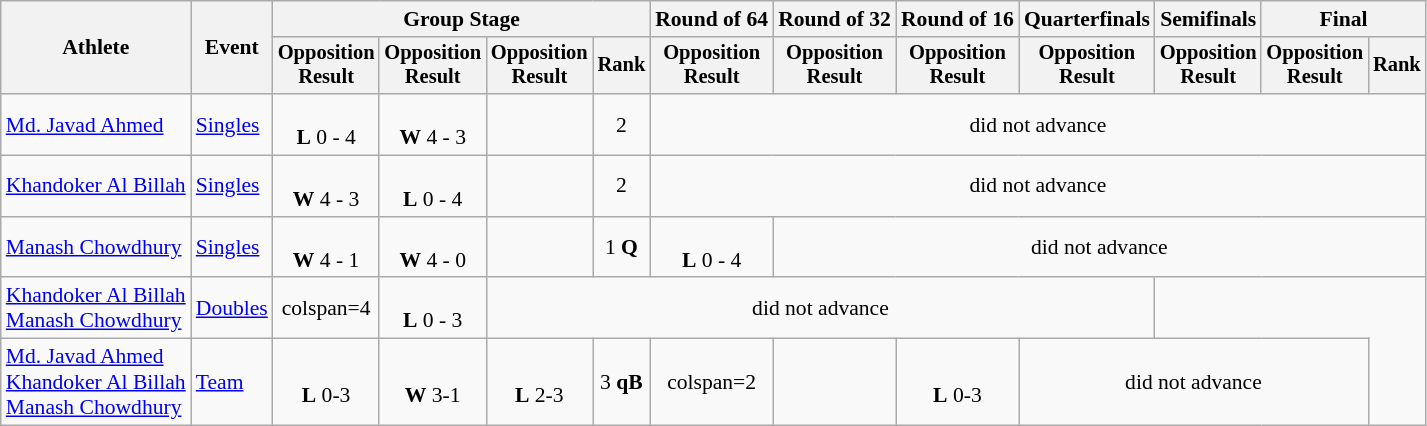<table class="wikitable" style="font-size:90%">
<tr>
<th rowspan=2>Athlete</th>
<th rowspan=2>Event</th>
<th colspan=4>Group Stage</th>
<th>Round of 64</th>
<th>Round of 32</th>
<th>Round of 16</th>
<th>Quarterfinals</th>
<th>Semifinals</th>
<th colspan=2>Final</th>
</tr>
<tr style="font-size:95%">
<th>Opposition<br>Result</th>
<th>Opposition<br>Result</th>
<th>Opposition<br>Result</th>
<th>Rank</th>
<th>Opposition<br>Result</th>
<th>Opposition<br>Result</th>
<th>Opposition<br>Result</th>
<th>Opposition<br>Result</th>
<th>Opposition<br>Result</th>
<th>Opposition<br>Result</th>
<th>Rank</th>
</tr>
<tr align=center>
<td align=left><a href='#'>Md. Javad Ahmed</a></td>
<td align=left><a href='#'>Singles</a></td>
<td><br><strong>L</strong> 0 - 4</td>
<td><br><strong>W</strong> 4 - 3</td>
<td></td>
<td>2</td>
<td colspan=7>did not advance</td>
</tr>
<tr align=center>
<td align=left><a href='#'>Khandoker Al Billah</a></td>
<td align=left><a href='#'>Singles</a></td>
<td><br><strong>W</strong> 4 - 3</td>
<td><br><strong>L</strong> 0 - 4</td>
<td></td>
<td>2</td>
<td colspan=7>did not advance</td>
</tr>
<tr align=center>
<td align=left><a href='#'>Manash Chowdhury</a></td>
<td align=left><a href='#'>Singles</a></td>
<td><br><strong>W</strong> 4 - 1</td>
<td><br><strong>W</strong> 4 - 0</td>
<td></td>
<td>1 <strong>Q</strong></td>
<td><br><strong>L</strong> 0 - 4</td>
<td colspan=6>did not advance</td>
</tr>
<tr align=center>
<td align=left><a href='#'>Khandoker Al Billah</a><br><a href='#'>Manash Chowdhury</a></td>
<td align=left><a href='#'>Doubles</a></td>
<td>colspan=4 </td>
<td><br><strong>L</strong> 0 - 3</td>
<td colspan=6>did not advance</td>
</tr>
<tr align=center>
<td align=left><a href='#'>Md. Javad Ahmed</a><br><a href='#'>Khandoker Al Billah</a><br><a href='#'>Manash Chowdhury</a></td>
<td align=left><a href='#'>Team</a></td>
<td><br><strong>L</strong> 0-3</td>
<td><br><strong>W</strong> 3-1</td>
<td><br><strong>L</strong> 2-3</td>
<td>3 <strong>qB</strong></td>
<td>colspan=2 </td>
<td></td>
<td><br><strong>L</strong> 0-3</td>
<td colspan=3>did not advance</td>
</tr>
</table>
